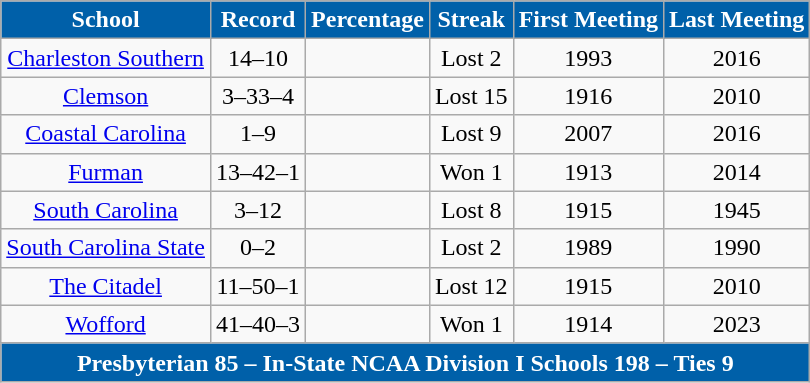<table class="wikitable">
<tr style="background: #0060A9; color:white" align=center>
<td><strong>School</strong></td>
<td><strong>Record</strong></td>
<td><strong>Percentage</strong></td>
<td><strong>Streak</strong></td>
<td><strong>First Meeting</strong></td>
<td><strong>Last Meeting</strong></td>
</tr>
<tr align=center>
<td><a href='#'>Charleston Southern</a></td>
<td>14–10</td>
<td></td>
<td>Lost 2</td>
<td>1993</td>
<td>2016</td>
</tr>
<tr align=center>
<td><a href='#'>Clemson</a></td>
<td>3–33–4</td>
<td></td>
<td>Lost 15</td>
<td>1916</td>
<td>2010</td>
</tr>
<tr align=center>
<td><a href='#'>Coastal Carolina</a></td>
<td>1–9</td>
<td></td>
<td>Lost 9</td>
<td>2007</td>
<td>2016</td>
</tr>
<tr align=center>
<td><a href='#'>Furman</a></td>
<td>13–42–1</td>
<td></td>
<td>Won 1</td>
<td>1913</td>
<td>2014</td>
</tr>
<tr align=center>
<td><a href='#'>South Carolina</a></td>
<td>3–12</td>
<td></td>
<td>Lost 8</td>
<td>1915</td>
<td>1945</td>
</tr>
<tr align=center>
<td><a href='#'>South Carolina State</a></td>
<td>0–2</td>
<td></td>
<td>Lost 2</td>
<td>1989</td>
<td>1990</td>
</tr>
<tr align=center>
<td><a href='#'>The Citadel</a></td>
<td>11–50–1</td>
<td></td>
<td>Lost 12</td>
<td>1915</td>
<td>2010</td>
</tr>
<tr align=center>
<td><a href='#'>Wofford</a></td>
<td>41–40–3</td>
<td></td>
<td>Won 1</td>
<td>1914</td>
<td>2023</td>
</tr>
<tr align="center">
<td colspan=6 style="background:#0060A9; color:white;"><strong>Presbyterian 85 – In-State NCAA Division I Schools 198 – Ties 9</strong></td>
</tr>
</table>
